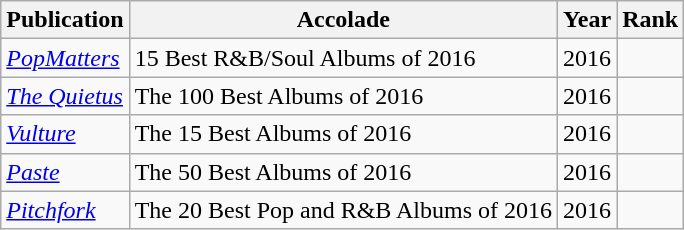<table class="sortable wikitable">
<tr>
<th>Publication</th>
<th>Accolade</th>
<th>Year</th>
<th>Rank</th>
</tr>
<tr>
<td><em><a href='#'>PopMatters</a></em></td>
<td>15 Best R&B/Soul Albums of 2016</td>
<td>2016</td>
<td></td>
</tr>
<tr>
<td><em><a href='#'>The Quietus</a></em></td>
<td>The 100 Best Albums of 2016</td>
<td>2016</td>
<td></td>
</tr>
<tr>
<td><em><a href='#'>Vulture</a></em></td>
<td>The 15 Best Albums of 2016</td>
<td>2016</td>
<td></td>
</tr>
<tr>
<td><em><a href='#'>Paste</a></em></td>
<td>The 50 Best Albums of 2016</td>
<td>2016</td>
<td></td>
</tr>
<tr>
<td><em><a href='#'>Pitchfork</a></em></td>
<td>The 20 Best Pop and R&B Albums of 2016</td>
<td>2016</td>
<td></td>
</tr>
</table>
